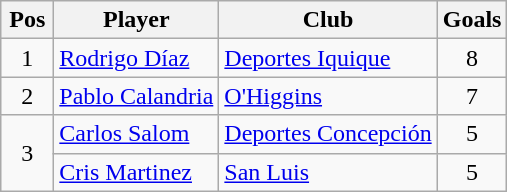<table class="wikitable">
<tr>
<th width=28>Pos</th>
<th>Player</th>
<th>Club</th>
<th>Goals</th>
</tr>
<tr>
<td align=center>1</td>
<td> <a href='#'>Rodrigo Díaz</a></td>
<td><a href='#'>Deportes Iquique</a></td>
<td align=center>8</td>
</tr>
<tr>
<td align=center>2</td>
<td> <a href='#'>Pablo Calandria</a></td>
<td><a href='#'>O'Higgins</a></td>
<td align=center>7</td>
</tr>
<tr>
<td align=center rowspan=2>3</td>
<td> <a href='#'>Carlos Salom</a></td>
<td><a href='#'>Deportes Concepción</a></td>
<td align=center>5</td>
</tr>
<tr>
<td> <a href='#'>Cris Martinez</a></td>
<td><a href='#'>San Luis</a></td>
<td align=center>5</td>
</tr>
</table>
